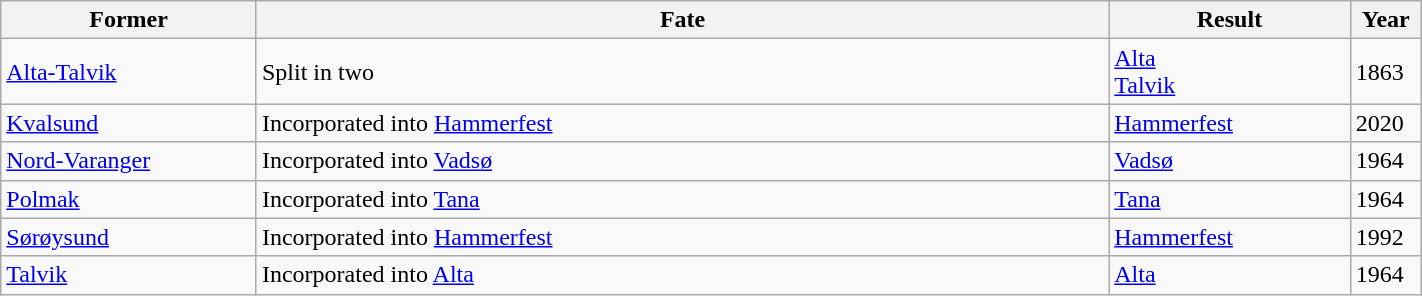<table class="wikitable sortable" width="75%">
<tr>
<th width="18%">Former</th>
<th width="60%" class="unsortable">Fate</th>
<th width="17%">Result</th>
<th width="5%">Year</th>
</tr>
<tr>
<td><a href='#'>Alta-Talvik</a></td>
<td>Split in two</td>
<td><a href='#'>Alta</a><br><a href='#'>Talvik</a></td>
<td>1863</td>
</tr>
<tr>
<td><a href='#'>Kvalsund</a></td>
<td>Incorporated into <a href='#'>Hammerfest</a></td>
<td><a href='#'>Hammerfest</a></td>
<td>2020</td>
</tr>
<tr>
<td><a href='#'>Nord-Varanger</a></td>
<td>Incorporated into <a href='#'>Vadsø</a></td>
<td><a href='#'>Vadsø</a></td>
<td>1964</td>
</tr>
<tr>
<td><a href='#'>Polmak</a></td>
<td>Incorporated into <a href='#'>Tana</a></td>
<td><a href='#'>Tana</a></td>
<td>1964</td>
</tr>
<tr>
<td><a href='#'>Sørøysund</a></td>
<td>Incorporated into <a href='#'>Hammerfest</a></td>
<td><a href='#'>Hammerfest</a></td>
<td>1992</td>
</tr>
<tr>
<td><a href='#'>Talvik</a></td>
<td>Incorporated into <a href='#'>Alta</a></td>
<td><a href='#'>Alta</a></td>
<td>1964</td>
</tr>
</table>
